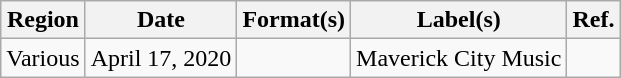<table class="wikitable plainrowheaders">
<tr>
<th scope="col">Region</th>
<th scope="col">Date</th>
<th scope="col">Format(s)</th>
<th scope="col">Label(s)</th>
<th scope="col">Ref.</th>
</tr>
<tr>
<td>Various</td>
<td>April 17, 2020</td>
<td></td>
<td>Maverick City Music</td>
<td></td>
</tr>
</table>
